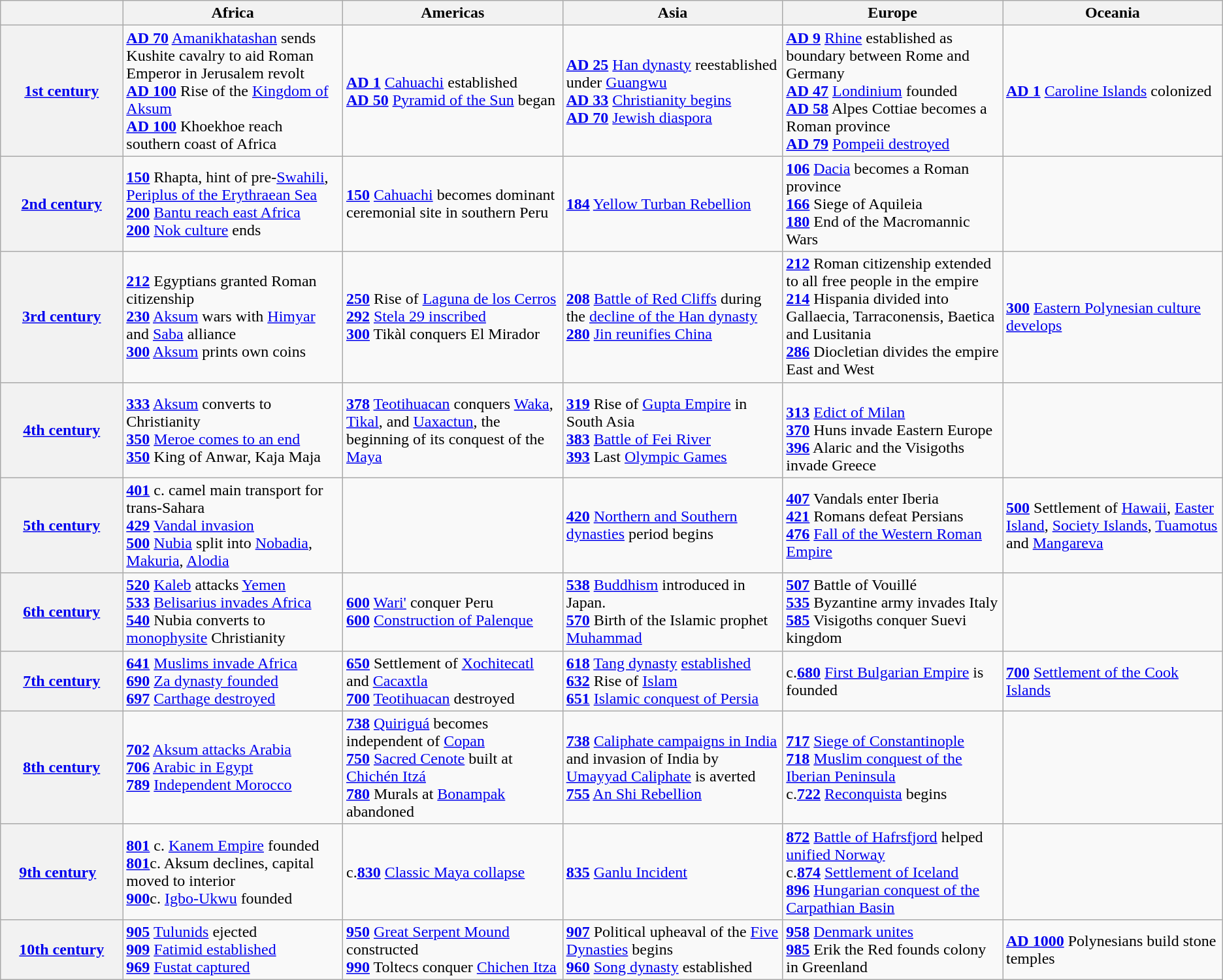<table class="wikitable">
<tr>
<th style="width:10%;text-align:center;"> </th>
<th style="width:18%;text-align:center;">Africa</th>
<th style="width:18%;text-align:center;">Americas</th>
<th style="width:18%;text-align:center;">Asia</th>
<th style="width:18%;text-align:center;">Europe</th>
<th style="width:18%;text-align:center;">Oceania</th>
</tr>
<tr style="text-align:left;">
<th><a href='#'>1st century</a></th>
<td><strong><a href='#'>AD 70</a></strong> <a href='#'>Amanikhatashan</a> sends Kushite cavalry to aid Roman Emperor in Jerusalem revolt<br><strong><a href='#'>AD 100</a></strong> Rise of the <a href='#'>Kingdom of Aksum</a> <br><strong><a href='#'>AD 100</a></strong> Khoekhoe reach southern coast of Africa</td>
<td><strong><a href='#'>AD 1</a></strong> <a href='#'>Cahuachi</a> established<br><strong><a href='#'>AD 50</a></strong> <a href='#'>Pyramid of the Sun</a> began</td>
<td><strong><a href='#'>AD 25</a></strong> <a href='#'>Han dynasty</a> reestablished under <a href='#'>Guangwu</a><br><strong><a href='#'>AD 33</a></strong> <a href='#'>Christianity begins</a> <br><strong><a href='#'>AD 70</a></strong> <a href='#'>Jewish diaspora</a></td>
<td><strong><a href='#'>AD 9</a></strong> <a href='#'>Rhine</a> established as boundary between Rome and Germany<br><strong><a href='#'>AD 47</a></strong> <a href='#'>Londinium</a> founded<br><strong><a href='#'>AD 58</a></strong> Alpes Cottiae becomes a Roman province<br><strong><a href='#'>AD 79</a></strong> <a href='#'>Pompeii destroyed</a></td>
<td><strong><a href='#'>AD 1</a></strong> <a href='#'>Caroline Islands</a> colonized</td>
</tr>
<tr style="text-align:left;">
<th><a href='#'>2nd century</a> </th>
<td><strong><a href='#'>150</a></strong> Rhapta, hint of pre-<a href='#'>Swahili</a>, <a href='#'>Periplus of the Erythraean Sea</a><br> <strong><a href='#'>200</a></strong> <a href='#'>Bantu reach east Africa</a><br><strong><a href='#'>200</a></strong> <a href='#'>Nok culture</a> ends</td>
<td><strong><a href='#'>150</a></strong> <a href='#'>Cahuachi</a> becomes dominant ceremonial site in southern Peru</td>
<td><strong><a href='#'>184</a></strong> <a href='#'>Yellow Turban Rebellion</a></td>
<td><strong><a href='#'>106</a></strong> <a href='#'>Dacia</a> becomes a Roman province<br><strong><a href='#'>166</a></strong> Siege of Aquileia<br><strong><a href='#'>180</a></strong> End of the Macromannic Wars</td>
<td> </td>
</tr>
<tr style="text-align:left;">
<th><a href='#'>3rd century</a> </th>
<td> <strong><a href='#'>212</a></strong> Egyptians granted Roman citizenship<br><strong><a href='#'>230</a></strong> <a href='#'>Aksum</a> wars with <a href='#'>Himyar</a> and <a href='#'>Saba</a> alliance<br><strong><a href='#'>300</a></strong> <a href='#'>Aksum</a> prints own coins</td>
<td><strong><a href='#'>250</a></strong> Rise of <a href='#'>Laguna de los Cerros</a><br><strong><a href='#'>292</a></strong> <a href='#'>Stela 29 inscribed</a><br><strong><a href='#'>300</a></strong> Tikàl conquers El Mirador</td>
<td><strong><a href='#'>208</a></strong> <a href='#'>Battle of Red Cliffs</a> during the <a href='#'>decline of the Han dynasty</a><br><strong><a href='#'>280</a></strong> <a href='#'>Jin reunifies China</a></td>
<td><strong><a href='#'>212</a></strong> Roman citizenship extended to all free people in the empire<br><strong><a href='#'>214</a></strong> Hispania divided into Gallaecia, Tarraconensis, Baetica and Lusitania<br><strong><a href='#'>286</a></strong> Diocletian divides the empire East and West</td>
<td><strong><a href='#'>300</a></strong> <a href='#'>Eastern Polynesian culture develops</a></td>
</tr>
<tr style="text-align:left;">
<th><a href='#'>4th century</a> </th>
<td><strong><a href='#'>333</a></strong> <a href='#'>Aksum</a> converts to Christianity<br> <strong><a href='#'>350</a></strong> <a href='#'>Meroe comes to an end</a><br> <strong><a href='#'>350</a></strong> King of Anwar, Kaja Maja</td>
<td><strong><a href='#'>378</a></strong> <a href='#'>Teotihuacan</a> conquers <a href='#'>Waka</a>, <a href='#'>Tikal</a>, and <a href='#'>Uaxactun</a>, the beginning of its conquest of the <a href='#'>Maya</a></td>
<td><strong><a href='#'>319</a></strong> Rise of <a href='#'>Gupta Empire</a> in South Asia<br><strong><a href='#'>383</a></strong> <a href='#'>Battle of Fei River</a><br><strong><a href='#'>393</a></strong> Last <a href='#'>Olympic Games</a></td>
<td><br><strong><a href='#'>313</a></strong> <a href='#'>Edict of Milan</a><br><strong><a href='#'>370</a></strong> Huns invade Eastern Europe<br><strong><a href='#'>396</a></strong> Alaric and the Visigoths invade Greece</td>
<td> </td>
</tr>
<tr style="text-align:left;">
<th><a href='#'>5th century</a></th>
<td><strong><a href='#'>401</a></strong> c. camel main transport for trans-Sahara <br><strong><a href='#'>429</a></strong> <a href='#'>Vandal invasion</a><br><strong><a href='#'>500</a></strong> <a href='#'>Nubia</a> split into <a href='#'>Nobadia</a>, <a href='#'>Makuria</a>, <a href='#'>Alodia</a></td>
<td> </td>
<td><strong><a href='#'>420</a></strong> <a href='#'>Northern and Southern dynasties</a> period begins</td>
<td><strong><a href='#'>407</a></strong> Vandals enter Iberia<br><strong><a href='#'>421</a></strong> Romans defeat Persians<br><strong><a href='#'>476</a></strong> <a href='#'>Fall of the Western Roman Empire</a></td>
<td><strong><a href='#'>500</a></strong> Settlement of <a href='#'>Hawaii</a>, <a href='#'>Easter Island</a>, <a href='#'>Society Islands</a>, <a href='#'>Tuamotus</a> and <a href='#'>Mangareva</a></td>
</tr>
<tr style="text-align:left;">
<th><a href='#'>6th century</a> </th>
<td><strong><a href='#'>520</a></strong> <a href='#'>Kaleb</a> attacks <a href='#'>Yemen</a><br> <strong><a href='#'>533</a></strong> <a href='#'>Belisarius invades Africa</a><br><strong><a href='#'>540</a></strong> Nubia converts to <a href='#'>monophysite</a> Christianity</td>
<td><strong><a href='#'>600</a></strong> <a href='#'>Wari'</a> conquer Peru<br><strong><a href='#'>600</a></strong> <a href='#'>Construction of Palenque</a></td>
<td><strong><a href='#'>538</a></strong> <a href='#'>Buddhism</a> introduced in Japan.<br><strong><a href='#'>570</a></strong> Birth of the Islamic prophet <a href='#'>Muhammad</a></td>
<td><strong><a href='#'>507</a></strong> Battle of Vouillé<br><strong><a href='#'>535</a></strong> Byzantine army invades Italy<br><strong><a href='#'>585</a></strong> Visigoths conquer Suevi kingdom</td>
<td> </td>
</tr>
<tr style="text-align:left;">
<th><a href='#'>7th century</a></th>
<td><strong><a href='#'>641</a></strong> <a href='#'>Muslims invade Africa</a><br><strong><a href='#'>690</a></strong> <a href='#'>Za dynasty founded</a><br> <strong><a href='#'>697</a></strong> <a href='#'>Carthage destroyed</a></td>
<td><strong><a href='#'>650</a></strong> Settlement of <a href='#'>Xochitecatl</a> and <a href='#'>Cacaxtla</a><br><strong><a href='#'>700</a></strong> <a href='#'>Teotihuacan</a> destroyed</td>
<td><strong><a href='#'>618</a></strong> <a href='#'>Tang dynasty</a> <a href='#'>established</a><br><strong><a href='#'>632</a></strong> Rise of <a href='#'>Islam</a><br><strong><a href='#'>651</a></strong> <a href='#'>Islamic conquest of Persia</a></td>
<td>c.<strong><a href='#'>680</a></strong> <a href='#'>First Bulgarian Empire</a> is founded</td>
<td><strong><a href='#'>700</a></strong> <a href='#'>Settlement of the Cook Islands</a></td>
</tr>
<tr style="text-align:left;">
<th><a href='#'>8th century</a></th>
<td><strong><a href='#'>702</a></strong> <a href='#'>Aksum attacks Arabia</a> <br><strong><a href='#'>706</a></strong> <a href='#'>Arabic in Egypt</a><br><strong><a href='#'>789</a></strong> <a href='#'>Independent Morocco</a></td>
<td><strong><a href='#'>738</a></strong> <a href='#'>Quiriguá</a> becomes independent of <a href='#'>Copan</a><br><strong><a href='#'>750</a></strong> <a href='#'>Sacred Cenote</a> built at <a href='#'>Chichén Itzá</a><br><strong><a href='#'>780</a></strong> Murals at <a href='#'>Bonampak</a> abandoned</td>
<td><strong><a href='#'>738</a></strong> <a href='#'>Caliphate campaigns in India</a> and invasion of India by <a href='#'>Umayyad Caliphate</a> is averted <br><strong><a href='#'>755</a></strong> <a href='#'>An Shi Rebellion</a></td>
<td><strong><a href='#'>717</a></strong> <a href='#'>Siege of Constantinople</a><br><strong><a href='#'>718</a></strong> <a href='#'>Muslim conquest of the Iberian Peninsula</a><br>c.<strong><a href='#'>722</a></strong> <a href='#'>Reconquista</a> begins</td>
<td> </td>
</tr>
<tr style="text-align:left;">
<th><a href='#'>9th century</a>  </th>
<td><strong><a href='#'>801</a></strong> c. <a href='#'>Kanem Empire</a> founded<br><strong><a href='#'>801</a></strong>c. Aksum declines, capital moved to interior<br><strong><a href='#'>900</a></strong>c. <a href='#'>Igbo-Ukwu</a> founded</td>
<td>c.<strong><a href='#'>830</a></strong> <a href='#'>Classic Maya collapse</a></td>
<td><strong><a href='#'>835</a></strong> <a href='#'>Ganlu Incident</a></td>
<td><strong><a href='#'>872</a></strong> <a href='#'>Battle of Hafrsfjord</a> helped  <a href='#'>unified Norway</a><br>c.<strong><a href='#'>874</a></strong> <a href='#'>Settlement of Iceland</a><br><strong><a href='#'>896</a></strong> <a href='#'>Hungarian conquest of the Carpathian Basin</a></td>
<td></td>
</tr>
<tr style="text-align:left;">
<th><a href='#'>10th century</a></th>
<td><strong><a href='#'>905</a></strong> <a href='#'>Tulunids</a> ejected<br><strong><a href='#'>909</a></strong> <a href='#'>Fatimid established</a><br><strong><a href='#'>969</a></strong> <a href='#'>Fustat captured</a></td>
<td><strong><a href='#'>950</a></strong> <a href='#'>Great Serpent Mound</a> constructed<br><strong><a href='#'>990</a></strong> Toltecs conquer <a href='#'>Chichen Itza</a></td>
<td><strong><a href='#'>907</a></strong> Political upheaval of the <a href='#'>Five Dynasties</a> begins<br><strong><a href='#'>960</a></strong> <a href='#'>Song dynasty</a> established</td>
<td><strong><a href='#'>958</a></strong> <a href='#'>Denmark unites</a><br><strong><a href='#'>985</a></strong> Erik the Red founds colony in Greenland</td>
<td><strong><a href='#'>AD 1000</a></strong> Polynesians build stone temples</td>
</tr>
</table>
